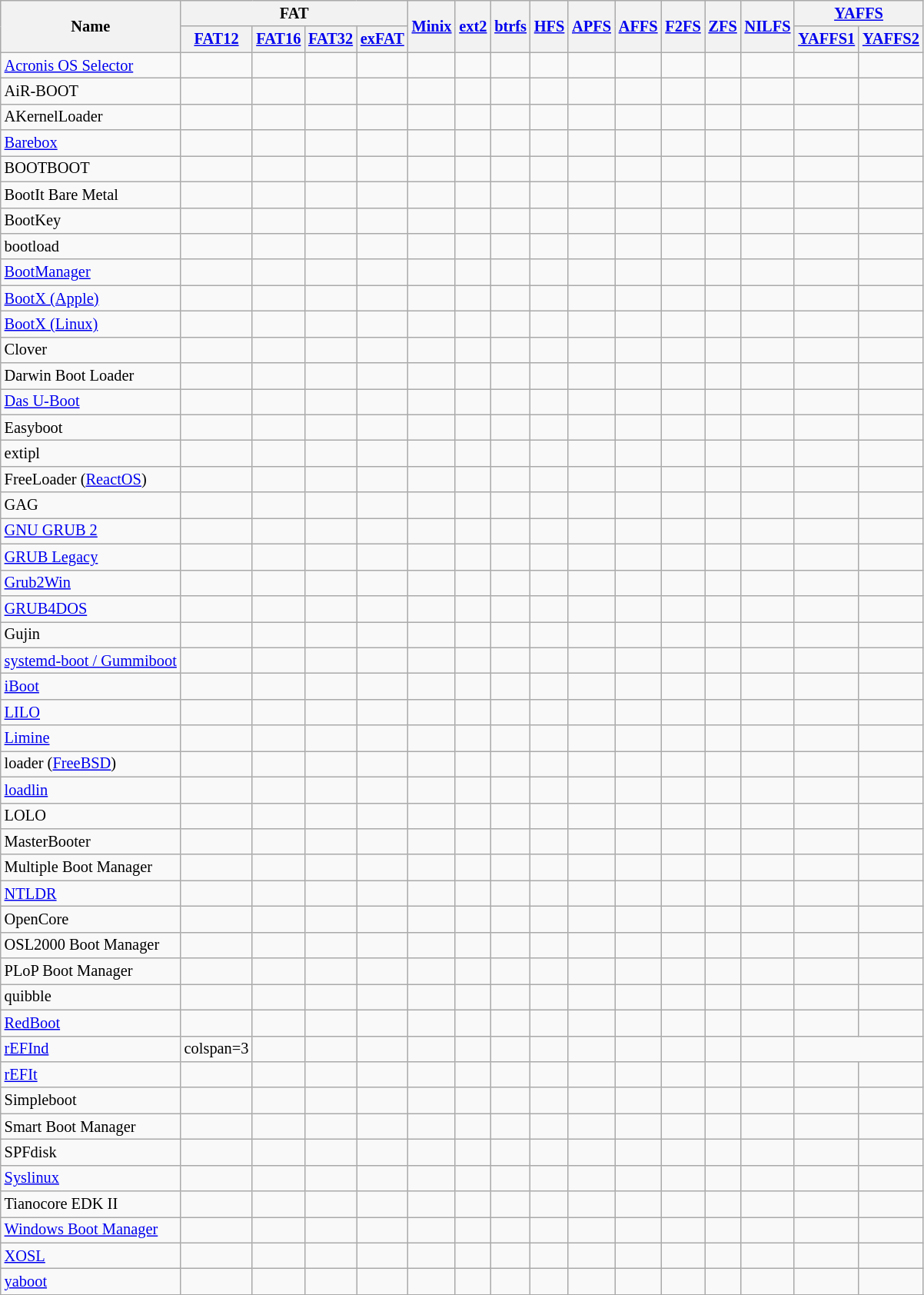<table class="sortable wikitable" style="font-size: 85%">
<tr>
<th rowspan=2>Name</th>
<th colspan=4>FAT</th>
<th rowspan=2><a href='#'>Minix</a></th>
<th rowspan=2><a href='#'>ext2</a></th>
<th rowspan=2><a href='#'>btrfs</a></th>
<th rowspan=2><a href='#'>HFS</a></th>
<th rowspan=2><a href='#'>APFS</a></th>
<th rowspan=2><a href='#'>AFFS</a></th>
<th rowspan=2><a href='#'>F2FS</a></th>
<th rowspan=2><a href='#'>ZFS</a></th>
<th rowspan=2><a href='#'>NILFS</a></th>
<th colspan=2><a href='#'>YAFFS</a></th>
</tr>
<tr>
<th><a href='#'>FAT12</a></th>
<th><a href='#'>FAT16</a></th>
<th><a href='#'>FAT32</a></th>
<th><a href='#'>exFAT</a></th>
<th><a href='#'>YAFFS1</a></th>
<th><a href='#'>YAFFS2</a></th>
</tr>
<tr>
<td><a href='#'>Acronis OS Selector</a></td>
<td></td>
<td></td>
<td></td>
<td></td>
<td></td>
<td></td>
<td></td>
<td></td>
<td></td>
<td></td>
<td></td>
<td></td>
<td></td>
<td></td>
<td></td>
</tr>
<tr>
<td>AiR-BOOT</td>
<td></td>
<td></td>
<td></td>
<td></td>
<td></td>
<td></td>
<td></td>
<td></td>
<td></td>
<td></td>
<td></td>
<td></td>
<td></td>
<td></td>
<td></td>
</tr>
<tr>
<td>AKernelLoader</td>
<td></td>
<td></td>
<td></td>
<td></td>
<td></td>
<td></td>
<td></td>
<td></td>
<td></td>
<td></td>
<td></td>
<td></td>
<td></td>
<td></td>
<td></td>
</tr>
<tr>
<td><a href='#'>Barebox</a></td>
<td></td>
<td></td>
<td></td>
<td></td>
<td></td>
<td></td>
<td></td>
<td></td>
<td></td>
<td></td>
<td></td>
<td></td>
<td></td>
<td></td>
<td></td>
</tr>
<tr>
<td>BOOTBOOT</td>
<td></td>
<td></td>
<td></td>
<td></td>
<td></td>
<td></td>
<td></td>
<td></td>
<td></td>
<td></td>
<td></td>
<td></td>
<td></td>
<td></td>
<td></td>
</tr>
<tr>
<td>BootIt Bare Metal</td>
<td></td>
<td></td>
<td></td>
<td></td>
<td></td>
<td></td>
<td></td>
<td></td>
<td></td>
<td></td>
<td></td>
<td></td>
<td></td>
<td></td>
<td></td>
</tr>
<tr>
<td>BootKey</td>
<td></td>
<td></td>
<td></td>
<td></td>
<td></td>
<td></td>
<td></td>
<td></td>
<td></td>
<td></td>
<td></td>
<td></td>
<td></td>
<td></td>
<td></td>
</tr>
<tr>
<td>bootload</td>
<td></td>
<td></td>
<td></td>
<td></td>
<td></td>
<td></td>
<td></td>
<td></td>
<td></td>
<td></td>
<td></td>
<td></td>
<td></td>
<td></td>
<td></td>
</tr>
<tr>
<td><a href='#'>BootManager</a></td>
<td></td>
<td></td>
<td></td>
<td></td>
<td></td>
<td></td>
<td></td>
<td></td>
<td></td>
<td></td>
<td></td>
<td></td>
<td></td>
<td></td>
<td></td>
</tr>
<tr>
<td><a href='#'>BootX (Apple)</a></td>
<td></td>
<td></td>
<td></td>
<td></td>
<td></td>
<td></td>
<td></td>
<td></td>
<td></td>
<td></td>
<td></td>
<td></td>
<td></td>
<td></td>
<td></td>
</tr>
<tr>
<td><a href='#'>BootX (Linux)</a></td>
<td></td>
<td></td>
<td></td>
<td></td>
<td></td>
<td></td>
<td></td>
<td></td>
<td></td>
<td></td>
<td></td>
<td></td>
<td></td>
<td></td>
<td></td>
</tr>
<tr>
<td>Clover</td>
<td></td>
<td></td>
<td></td>
<td></td>
<td></td>
<td></td>
<td></td>
<td></td>
<td></td>
<td></td>
<td></td>
<td></td>
<td></td>
<td></td>
<td></td>
</tr>
<tr>
<td>Darwin Boot Loader</td>
<td></td>
<td></td>
<td></td>
<td></td>
<td></td>
<td></td>
<td></td>
<td></td>
<td></td>
<td></td>
<td></td>
<td></td>
<td></td>
<td></td>
<td></td>
</tr>
<tr>
<td><a href='#'>Das U-Boot</a></td>
<td></td>
<td></td>
<td></td>
<td></td>
<td></td>
<td></td>
<td></td>
<td></td>
<td></td>
<td></td>
<td></td>
<td></td>
<td></td>
<td></td>
<td></td>
</tr>
<tr>
<td>Easyboot</td>
<td></td>
<td></td>
<td></td>
<td></td>
<td></td>
<td></td>
<td></td>
<td></td>
<td></td>
<td></td>
<td></td>
<td></td>
<td></td>
<td></td>
<td></td>
</tr>
<tr>
<td>extipl</td>
<td></td>
<td></td>
<td></td>
<td></td>
<td></td>
<td></td>
<td></td>
<td></td>
<td></td>
<td></td>
<td></td>
<td></td>
<td></td>
<td></td>
<td></td>
</tr>
<tr>
<td>FreeLoader (<a href='#'>ReactOS</a>)</td>
<td></td>
<td></td>
<td></td>
<td></td>
<td></td>
<td></td>
<td></td>
<td></td>
<td></td>
<td></td>
<td></td>
<td></td>
<td></td>
<td></td>
<td></td>
</tr>
<tr>
<td>GAG</td>
<td></td>
<td></td>
<td></td>
<td></td>
<td></td>
<td></td>
<td></td>
<td></td>
<td></td>
<td></td>
<td></td>
<td></td>
<td></td>
<td></td>
<td></td>
</tr>
<tr>
<td><a href='#'>GNU GRUB 2</a></td>
<td></td>
<td></td>
<td></td>
<td></td>
<td></td>
<td></td>
<td></td>
<td></td>
<td></td>
<td></td>
<td></td>
<td></td>
<td></td>
<td></td>
<td></td>
</tr>
<tr>
<td><a href='#'>GRUB Legacy</a></td>
<td></td>
<td></td>
<td></td>
<td></td>
<td></td>
<td></td>
<td></td>
<td></td>
<td></td>
<td></td>
<td></td>
<td></td>
<td></td>
<td></td>
<td></td>
</tr>
<tr>
<td><a href='#'>Grub2Win</a></td>
<td></td>
<td></td>
<td></td>
<td></td>
<td></td>
<td></td>
<td></td>
<td></td>
<td></td>
<td></td>
<td></td>
<td></td>
<td></td>
<td></td>
<td></td>
</tr>
<tr>
<td><a href='#'>GRUB4DOS</a></td>
<td></td>
<td></td>
<td></td>
<td></td>
<td></td>
<td></td>
<td></td>
<td></td>
<td></td>
<td></td>
<td></td>
<td></td>
<td></td>
<td></td>
<td></td>
</tr>
<tr>
<td>Gujin</td>
<td></td>
<td></td>
<td></td>
<td></td>
<td></td>
<td></td>
<td></td>
<td></td>
<td></td>
<td></td>
<td></td>
<td></td>
<td></td>
<td></td>
<td></td>
</tr>
<tr>
<td><a href='#'>systemd-boot / Gummiboot</a></td>
<td></td>
<td></td>
<td></td>
<td></td>
<td></td>
<td></td>
<td></td>
<td></td>
<td></td>
<td></td>
<td></td>
<td></td>
<td></td>
<td></td>
<td></td>
</tr>
<tr>
<td><a href='#'>iBoot</a></td>
<td></td>
<td></td>
<td></td>
<td></td>
<td></td>
<td></td>
<td></td>
<td></td>
<td></td>
<td></td>
<td></td>
<td></td>
<td></td>
<td></td>
<td></td>
</tr>
<tr>
<td><a href='#'>LILO</a></td>
<td></td>
<td></td>
<td></td>
<td></td>
<td></td>
<td></td>
<td></td>
<td></td>
<td></td>
<td></td>
<td></td>
<td></td>
<td></td>
<td></td>
<td></td>
</tr>
<tr>
<td><a href='#'>Limine</a></td>
<td></td>
<td></td>
<td></td>
<td></td>
<td></td>
<td></td>
<td></td>
<td></td>
<td></td>
<td></td>
<td></td>
<td></td>
<td></td>
<td></td>
<td></td>
</tr>
<tr>
<td>loader (<a href='#'>FreeBSD</a>)</td>
<td></td>
<td></td>
<td></td>
<td></td>
<td></td>
<td></td>
<td></td>
<td></td>
<td></td>
<td></td>
<td></td>
<td></td>
<td></td>
<td></td>
<td></td>
</tr>
<tr>
<td><a href='#'>loadlin</a></td>
<td></td>
<td></td>
<td></td>
<td></td>
<td></td>
<td></td>
<td></td>
<td></td>
<td></td>
<td></td>
<td></td>
<td></td>
<td></td>
<td></td>
<td></td>
</tr>
<tr>
<td>LOLO</td>
<td></td>
<td></td>
<td></td>
<td></td>
<td></td>
<td></td>
<td></td>
<td></td>
<td></td>
<td></td>
<td></td>
<td></td>
<td></td>
<td></td>
<td></td>
</tr>
<tr>
<td>MasterBooter</td>
<td></td>
<td></td>
<td></td>
<td></td>
<td></td>
<td></td>
<td></td>
<td></td>
<td></td>
<td></td>
<td></td>
<td></td>
<td></td>
<td></td>
<td></td>
</tr>
<tr>
<td>Multiple Boot Manager</td>
<td></td>
<td></td>
<td></td>
<td></td>
<td></td>
<td></td>
<td></td>
<td></td>
<td></td>
<td></td>
<td></td>
<td></td>
<td></td>
<td></td>
<td></td>
</tr>
<tr>
<td><a href='#'>NTLDR</a></td>
<td></td>
<td></td>
<td></td>
<td></td>
<td></td>
<td></td>
<td></td>
<td></td>
<td></td>
<td></td>
<td></td>
<td></td>
<td></td>
<td></td>
<td></td>
</tr>
<tr>
<td>OpenCore</td>
<td></td>
<td></td>
<td></td>
<td></td>
<td></td>
<td></td>
<td></td>
<td></td>
<td></td>
<td></td>
<td></td>
<td></td>
<td></td>
<td></td>
<td></td>
</tr>
<tr>
<td>OSL2000 Boot Manager</td>
<td></td>
<td></td>
<td></td>
<td></td>
<td></td>
<td></td>
<td></td>
<td></td>
<td></td>
<td></td>
<td></td>
<td></td>
<td></td>
<td></td>
<td></td>
</tr>
<tr>
<td>PLoP Boot Manager</td>
<td></td>
<td></td>
<td></td>
<td></td>
<td></td>
<td></td>
<td></td>
<td></td>
<td></td>
<td></td>
<td></td>
<td></td>
<td></td>
<td></td>
<td></td>
</tr>
<tr>
<td>quibble</td>
<td></td>
<td></td>
<td></td>
<td></td>
<td></td>
<td></td>
<td></td>
<td></td>
<td></td>
<td></td>
<td></td>
<td></td>
<td></td>
<td></td>
<td></td>
</tr>
<tr>
<td><a href='#'>RedBoot</a></td>
<td></td>
<td></td>
<td></td>
<td></td>
<td></td>
<td></td>
<td></td>
<td></td>
<td></td>
<td></td>
<td></td>
<td></td>
<td></td>
<td></td>
<td></td>
</tr>
<tr>
<td><a href='#'>rEFInd</a></td>
<td>colspan=3 </td>
<td></td>
<td></td>
<td></td>
<td></td>
<td></td>
<td></td>
<td></td>
<td></td>
<td></td>
<td></td>
<td></td>
<td></td>
</tr>
<tr>
<td><a href='#'>rEFIt</a></td>
<td></td>
<td></td>
<td></td>
<td></td>
<td></td>
<td></td>
<td></td>
<td></td>
<td></td>
<td></td>
<td></td>
<td></td>
<td></td>
<td></td>
<td></td>
</tr>
<tr>
<td>Simpleboot</td>
<td></td>
<td></td>
<td></td>
<td></td>
<td></td>
<td></td>
<td></td>
<td></td>
<td></td>
<td></td>
<td></td>
<td></td>
<td></td>
<td></td>
<td></td>
</tr>
<tr>
<td>Smart Boot Manager</td>
<td></td>
<td></td>
<td></td>
<td></td>
<td></td>
<td></td>
<td></td>
<td></td>
<td></td>
<td></td>
<td></td>
<td></td>
<td></td>
<td></td>
<td></td>
</tr>
<tr>
<td>SPFdisk</td>
<td></td>
<td></td>
<td></td>
<td></td>
<td></td>
<td></td>
<td></td>
<td></td>
<td></td>
<td></td>
<td></td>
<td></td>
<td></td>
<td></td>
<td></td>
</tr>
<tr>
<td><a href='#'>Syslinux</a></td>
<td></td>
<td></td>
<td></td>
<td></td>
<td></td>
<td></td>
<td></td>
<td></td>
<td></td>
<td></td>
<td></td>
<td></td>
<td></td>
<td></td>
<td></td>
</tr>
<tr>
<td>Tianocore EDK II</td>
<td></td>
<td></td>
<td></td>
<td></td>
<td></td>
<td></td>
<td></td>
<td></td>
<td></td>
<td></td>
<td></td>
<td></td>
<td></td>
<td></td>
<td></td>
</tr>
<tr>
<td><a href='#'>Windows Boot Manager</a></td>
<td></td>
<td></td>
<td></td>
<td></td>
<td></td>
<td></td>
<td></td>
<td></td>
<td></td>
<td></td>
<td></td>
<td></td>
<td></td>
<td></td>
<td></td>
</tr>
<tr>
<td><a href='#'>XOSL</a></td>
<td></td>
<td></td>
<td></td>
<td></td>
<td></td>
<td></td>
<td></td>
<td></td>
<td></td>
<td></td>
<td></td>
<td></td>
<td></td>
<td></td>
<td></td>
</tr>
<tr>
<td><a href='#'>yaboot</a></td>
<td></td>
<td></td>
<td></td>
<td></td>
<td></td>
<td></td>
<td></td>
<td></td>
<td></td>
<td></td>
<td></td>
<td></td>
<td></td>
<td></td>
<td></td>
</tr>
<tr>
</tr>
</table>
